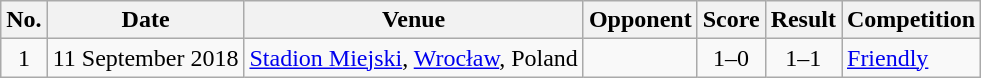<table class="wikitable sortable">
<tr>
<th scope="col">No.</th>
<th scope="col">Date</th>
<th scope="col">Venue</th>
<th scope="col">Opponent</th>
<th scope="col">Score</th>
<th scope="col">Result</th>
<th scope="col">Competition</th>
</tr>
<tr>
<td align="center">1</td>
<td>11 September 2018</td>
<td><a href='#'>Stadion Miejski</a>, <a href='#'>Wrocław</a>, Poland</td>
<td></td>
<td align="center">1–0</td>
<td align="center">1–1</td>
<td><a href='#'>Friendly</a></td>
</tr>
</table>
